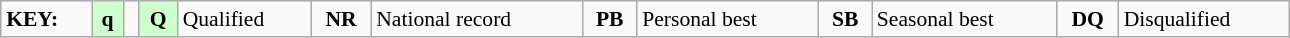<table class="wikitable" style="margin:0.5em auto; font-size:90%;position:relative;" width=68%>
<tr>
<td><strong>KEY:</strong></td>
<td bgcolor=ccffcc align=center><strong>q</strong></td>
<td></td>
<td bgcolor=ccffcc align=center><strong>Q</strong></td>
<td>Qualified</td>
<td align=center><strong>NR</strong></td>
<td>National record</td>
<td align=center><strong>PB</strong></td>
<td>Personal best</td>
<td align=center><strong>SB</strong></td>
<td>Seasonal best</td>
<td align=center><strong>DQ</strong></td>
<td>Disqualified</td>
</tr>
</table>
